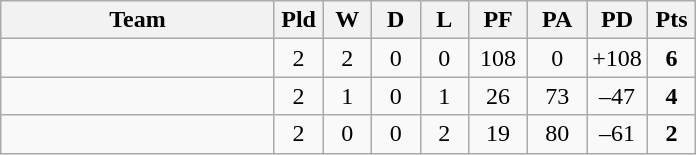<table class="wikitable" style="text-align:center;">
<tr>
<th width=175>Team</th>
<th width=25 abbr="Played">Pld</th>
<th width=25 abbr="Won">W</th>
<th width=25 abbr="Drawn">D</th>
<th width=25 abbr="Lost">L</th>
<th width=32 abbr="Points for">PF</th>
<th width=32 abbr="Points against">PA</th>
<th width=32 abbr="Points difference">PD</th>
<th width=25 abbr="Points">Pts</th>
</tr>
<tr>
<td align=left></td>
<td>2</td>
<td>2</td>
<td>0</td>
<td>0</td>
<td>108</td>
<td>0</td>
<td>+108</td>
<td><strong>6</strong></td>
</tr>
<tr>
<td align=left></td>
<td>2</td>
<td>1</td>
<td>0</td>
<td>1</td>
<td>26</td>
<td>73</td>
<td>–47</td>
<td><strong>4</strong></td>
</tr>
<tr>
<td align=left></td>
<td>2</td>
<td>0</td>
<td>0</td>
<td>2</td>
<td>19</td>
<td>80</td>
<td>–61</td>
<td><strong>2</strong></td>
</tr>
</table>
